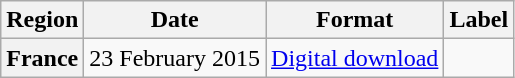<table class="wikitable plainrowheaders">
<tr>
<th>Region</th>
<th>Date</th>
<th>Format</th>
<th>Label</th>
</tr>
<tr>
<th scope="row">France</th>
<td>23 February 2015</td>
<td><a href='#'>Digital download</a></td>
<td></td>
</tr>
</table>
